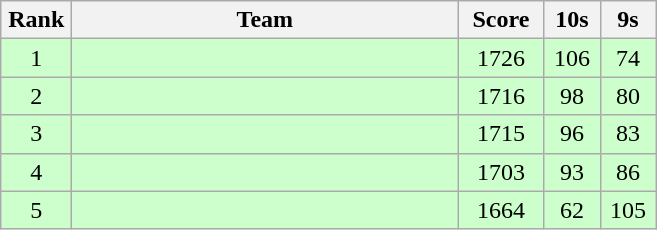<table class=wikitable style="text-align:center">
<tr>
<th width=40>Rank</th>
<th width=250>Team</th>
<th width=50>Score</th>
<th width=30>10s</th>
<th width=30>9s</th>
</tr>
<tr bgcolor="ccffcc">
<td>1</td>
<td align=left></td>
<td>1726</td>
<td>106</td>
<td>74</td>
</tr>
<tr bgcolor="ccffcc">
<td>2</td>
<td align=left></td>
<td>1716</td>
<td>98</td>
<td>80</td>
</tr>
<tr bgcolor="ccffcc">
<td>3</td>
<td align=left></td>
<td>1715</td>
<td>96</td>
<td>83</td>
</tr>
<tr bgcolor="ccffcc">
<td>4</td>
<td align=left></td>
<td>1703</td>
<td>93</td>
<td>86</td>
</tr>
<tr bgcolor="ccffcc">
<td>5</td>
<td align=left></td>
<td>1664</td>
<td>62</td>
<td>105</td>
</tr>
</table>
